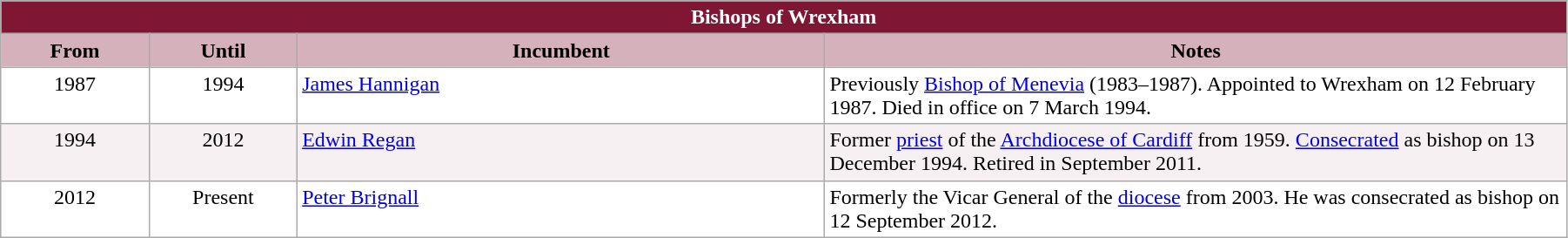<table class="wikitable" style="width:95%"; border="1">
<tr>
<th colspan="4" style="background-color: #7F1734; color: white;">Bishops of Wrexham</th>
</tr>
<tr valign=center>
<th style="background-color:#D4B1BB" width="9%">From</th>
<th style="background-color:#D4B1BB" width="9%">Until</th>
<th style="background-color:#D4B1BB" width="32%">Incumbent</th>
<th style="background-color:#D4B1BB" width="45%">Notes</th>
</tr>
<tr valign=top bgcolor="white">
<td align="center">1987</td>
<td align="center">1994</td>
<td><a href='#'>James Hannigan</a></td>
<td>Previously <a href='#'>Bishop of Menevia</a> (1983–1987). Appointed to Wrexham on 12 February 1987. Died in office on 7 March 1994.</td>
</tr>
<tr valign=top bgcolor="#F7F0F2">
<td align="center">1994</td>
<td align="center">2012</td>
<td><a href='#'>Edwin Regan</a></td>
<td>Former <a href='#'>priest</a> of the <a href='#'>Archdiocese of Cardiff</a> from 1959. <a href='#'>Consecrated</a> as bishop on 13 December 1994. Retired in September 2011.</td>
</tr>
<tr valign=top bgcolor="white">
<td align="center">2012</td>
<td align="center">Present</td>
<td><a href='#'>Peter Brignall</a></td>
<td>Formerly the Vicar General of the <a href='#'>diocese</a> from 2003. He was consecrated as bishop on 12 September 2012.</td>
</tr>
</table>
